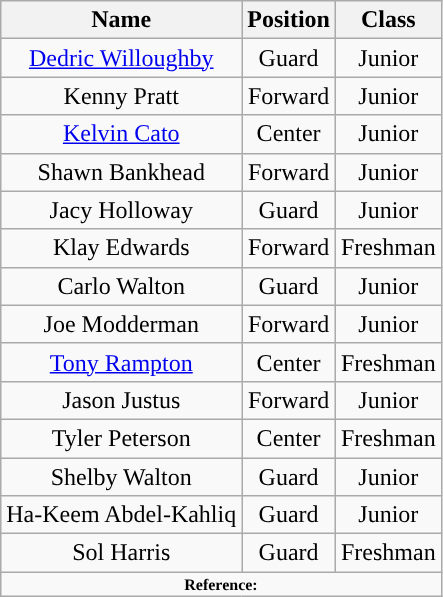<table class="wikitable" style="text-align: center">
<tr align=center>
<th>Name</th>
<th>Position</th>
<th>Class</th>
</tr>
<tr>
<td><a href='#'>Dedric Willoughby</a></td>
<td>Guard</td>
<td>Junior</td>
</tr>
<tr>
<td>Kenny Pratt</td>
<td>Forward</td>
<td>Junior</td>
</tr>
<tr>
<td><a href='#'>Kelvin Cato</a></td>
<td>Center</td>
<td>Junior</td>
</tr>
<tr>
<td>Shawn Bankhead</td>
<td>Forward</td>
<td>Junior</td>
</tr>
<tr>
<td>Jacy Holloway</td>
<td>Guard</td>
<td>Junior</td>
</tr>
<tr>
<td>Klay Edwards</td>
<td>Forward</td>
<td>Freshman</td>
</tr>
<tr>
<td>Carlo Walton</td>
<td>Guard</td>
<td>Junior</td>
</tr>
<tr>
<td>Joe Modderman</td>
<td>Forward</td>
<td>Junior</td>
</tr>
<tr>
<td><a href='#'>Tony Rampton</a></td>
<td>Center</td>
<td>Freshman</td>
</tr>
<tr>
<td>Jason Justus</td>
<td>Forward</td>
<td>Junior</td>
</tr>
<tr>
<td>Tyler Peterson</td>
<td>Center</td>
<td>Freshman</td>
</tr>
<tr>
<td>Shelby Walton</td>
<td>Guard</td>
<td>Junior</td>
</tr>
<tr>
<td>Ha-Keem Abdel-Kahliq</td>
<td>Guard</td>
<td>Junior</td>
</tr>
<tr>
<td>Sol Harris</td>
<td>Guard</td>
<td>Freshman</td>
</tr>
<tr>
<td colspan="6"  style="font-size:8pt; text-align:center;"><strong>Reference:</strong></td>
</tr>
</table>
